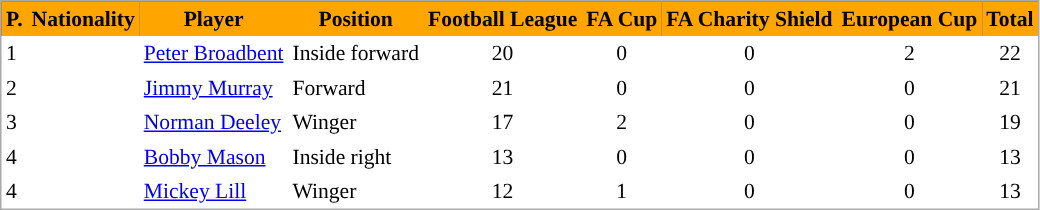<table cellspacing="0" cellpadding="3" style="border:1px solid #AAAAAA;font-size:90%">
<tr bgcolor="#191970">
<th style=background:orange; align="center"><span>P.</span></th>
<th style=background:orange; align="center"><span>Nationality</span></th>
<th style=background:orange; align="center"><span>Player</span></th>
<th style=background:orange; align="center"><span>Position</span></th>
<th style=background:orange; align="center"><span>Football League</span></th>
<th style=background:orange; align="center"><span>FA Cup</span></th>
<th style=background:orange; align="center"><span>FA Charity Shield</span></th>
<th style=background:orange; align="center"><span>European Cup</span></th>
<th style=background:orange; align="center"><span>Total</span></th>
</tr>
<tr>
<td>1</td>
<td></td>
<td><a href='#'>Peter Broadbent</a></td>
<td>Inside forward</td>
<td align="center">20</td>
<td align="center">0</td>
<td align="center">0</td>
<td align="center">2</td>
<td align="center">22</td>
</tr>
<tr>
<td>2</td>
<td></td>
<td><a href='#'>Jimmy Murray</a></td>
<td>Forward</td>
<td align="center">21</td>
<td align="center">0</td>
<td align="center">0</td>
<td align="center">0</td>
<td align="center">21</td>
</tr>
<tr>
<td>3</td>
<td></td>
<td><a href='#'>Norman Deeley</a></td>
<td>Winger</td>
<td align="center">17</td>
<td align="center">2</td>
<td align="center">0</td>
<td align="center">0</td>
<td align="center">19</td>
</tr>
<tr>
<td>4</td>
<td></td>
<td><a href='#'>Bobby Mason</a></td>
<td>Inside right</td>
<td align="center">13</td>
<td align="center">0</td>
<td align="center">0</td>
<td align="center">0</td>
<td align="center">13</td>
</tr>
<tr>
<td>4</td>
<td></td>
<td><a href='#'>Mickey Lill</a></td>
<td>Winger</td>
<td align="center">12</td>
<td align="center">1</td>
<td align="center">0</td>
<td align="center">0</td>
<td align="center">13</td>
</tr>
<tr>
</tr>
</table>
